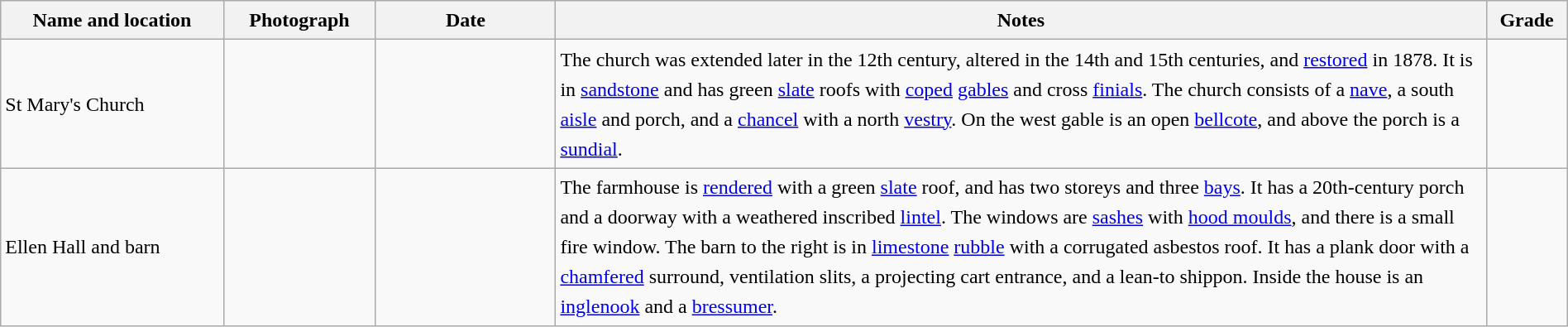<table class="wikitable sortable plainrowheaders" style="width:100%; border:0; text-align:left; line-height:150%;">
<tr>
<th scope="col"  style="width:150px">Name and location</th>
<th scope="col"  style="width:100px" class="unsortable">Photograph</th>
<th scope="col"  style="width:120px">Date</th>
<th scope="col"  style="width:650px" class="unsortable">Notes</th>
<th scope="col"  style="width:50px">Grade</th>
</tr>
<tr>
<td>St Mary's Church<br><small></small></td>
<td></td>
<td style="text-align:center;"></td>
<td>The church was extended later in the 12th century, altered in the 14th and 15th centuries, and <a href='#'>restored</a> in 1878.  It is in <a href='#'>sandstone</a> and has green <a href='#'>slate</a> roofs with <a href='#'>coped</a> <a href='#'>gables</a> and cross <a href='#'>finials</a>.  The church consists of a <a href='#'>nave</a>, a south <a href='#'>aisle</a> and porch, and a <a href='#'>chancel</a> with a north <a href='#'>vestry</a>.  On the west gable is an open <a href='#'>bellcote</a>, and above the porch is a <a href='#'>sundial</a>.</td>
<td align="center" ></td>
</tr>
<tr>
<td>Ellen Hall and barn<br><small></small></td>
<td></td>
<td style="text-align:center;"></td>
<td>The farmhouse is <a href='#'>rendered</a> with a green <a href='#'>slate</a> roof, and has two storeys and three <a href='#'>bays</a>.  It has a 20th-century porch and a doorway with a weathered inscribed <a href='#'>lintel</a>.  The windows are <a href='#'>sashes</a> with <a href='#'>hood moulds</a>, and there is a small fire window.  The barn to the right is in <a href='#'>limestone</a> <a href='#'>rubble</a> with a corrugated asbestos roof.  It has a plank door with a <a href='#'>chamfered</a> surround, ventilation slits, a projecting cart entrance, and a lean-to shippon.  Inside the house is an <a href='#'>inglenook</a> and a <a href='#'>bressumer</a>.</td>
<td align="center" ></td>
</tr>
<tr>
</tr>
</table>
